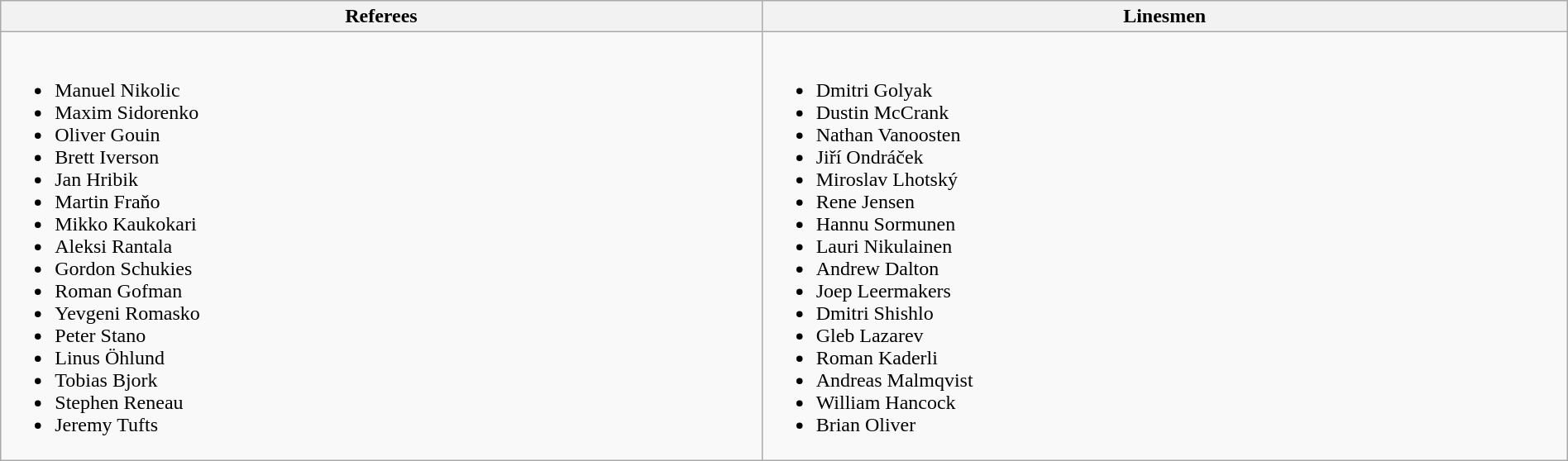<table class="wikitable" style="width:100%">
<tr>
<th>Referees</th>
<th>Linesmen</th>
</tr>
<tr>
<td><br><ul><li> Manuel Nikolic</li><li> Maxim Sidorenko</li><li> Oliver Gouin</li><li> Brett Iverson</li><li> Jan Hribik</li><li> Martin Fraňo</li><li> Mikko Kaukokari</li><li> Aleksi Rantala</li><li> Gordon Schukies</li><li> Roman Gofman</li><li> Yevgeni Romasko</li><li> Peter Stano</li><li> Linus Öhlund</li><li> Tobias Bjork</li><li> Stephen Reneau</li><li> Jeremy Tufts</li></ul></td>
<td><br><ul><li> Dmitri Golyak</li><li> Dustin McCrank</li><li> Nathan Vanoosten</li><li> Jiří Ondráček</li><li> Miroslav Lhotský</li><li> Rene Jensen</li><li> Hannu Sormunen</li><li> Lauri Nikulainen</li><li> Andrew Dalton</li><li> Joep Leermakers</li><li> Dmitri Shishlo</li><li> Gleb Lazarev</li><li> Roman Kaderli</li><li> Andreas Malmqvist</li><li> William Hancock</li><li> Brian Oliver</li></ul></td>
</tr>
</table>
